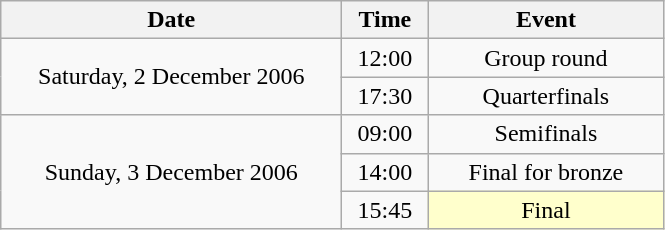<table class = "wikitable" style="text-align:center;">
<tr>
<th width=220>Date</th>
<th width=50>Time</th>
<th width=150>Event</th>
</tr>
<tr>
<td rowspan=2>Saturday, 2 December 2006</td>
<td>12:00</td>
<td>Group round</td>
</tr>
<tr>
<td>17:30</td>
<td>Quarterfinals</td>
</tr>
<tr>
<td rowspan=3>Sunday, 3 December 2006</td>
<td>09:00</td>
<td>Semifinals</td>
</tr>
<tr>
<td>14:00</td>
<td>Final for bronze</td>
</tr>
<tr>
<td>15:45</td>
<td bgcolor=ffffcc>Final</td>
</tr>
</table>
